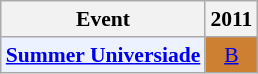<table class="wikitable" style="font-size: 90%; text-align:center">
<tr>
<th>Event</th>
<th>2011</th>
</tr>
<tr>
<td bgcolor="#ECF2FF"; align="left"><strong><a href='#'>Summer Universiade</a></strong></td>
<td bgcolor=CD7F32><a href='#'>B</a></td>
</tr>
</table>
